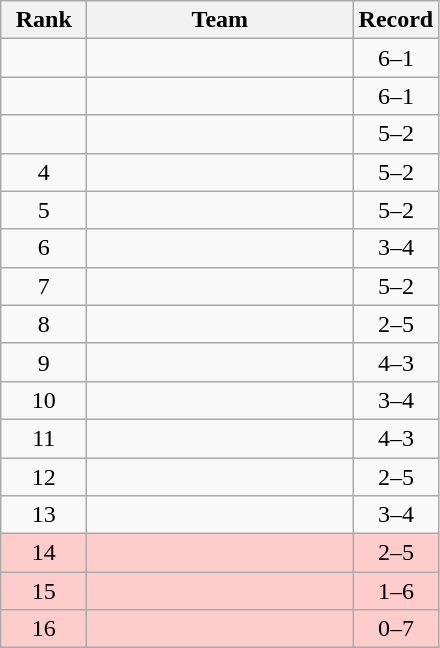<table class="wikitable" style="text-align: center">
<tr>
<th width=50>Rank</th>
<th width=170>Team</th>
<th width=50>Record</th>
</tr>
<tr>
<td></td>
<td align=left></td>
<td>6–1</td>
</tr>
<tr>
<td></td>
<td align=left></td>
<td>6–1</td>
</tr>
<tr>
<td></td>
<td align=left></td>
<td>5–2</td>
</tr>
<tr>
<td>4</td>
<td align=left></td>
<td>5–2</td>
</tr>
<tr>
<td>5</td>
<td align=left></td>
<td>5–2</td>
</tr>
<tr>
<td>6</td>
<td align=left></td>
<td>3–4</td>
</tr>
<tr>
<td>7</td>
<td align=left></td>
<td>5–2</td>
</tr>
<tr>
<td>8</td>
<td align=left></td>
<td>2–5</td>
</tr>
<tr>
<td>9</td>
<td align=left></td>
<td>4–3</td>
</tr>
<tr>
<td>10</td>
<td align=left></td>
<td>3–4</td>
</tr>
<tr>
<td>11</td>
<td align=left></td>
<td>4–3</td>
</tr>
<tr>
<td>12</td>
<td align=left></td>
<td>2–5</td>
</tr>
<tr>
<td>13</td>
<td align=left></td>
<td>3–4</td>
</tr>
<tr bgcolor=#ffcccc>
<td>14</td>
<td align=left></td>
<td>2–5</td>
</tr>
<tr bgcolor=#ffcccc>
<td>15</td>
<td align=left></td>
<td>1–6</td>
</tr>
<tr bgcolor=#ffcccc>
<td>16</td>
<td align=left></td>
<td>0–7</td>
</tr>
</table>
